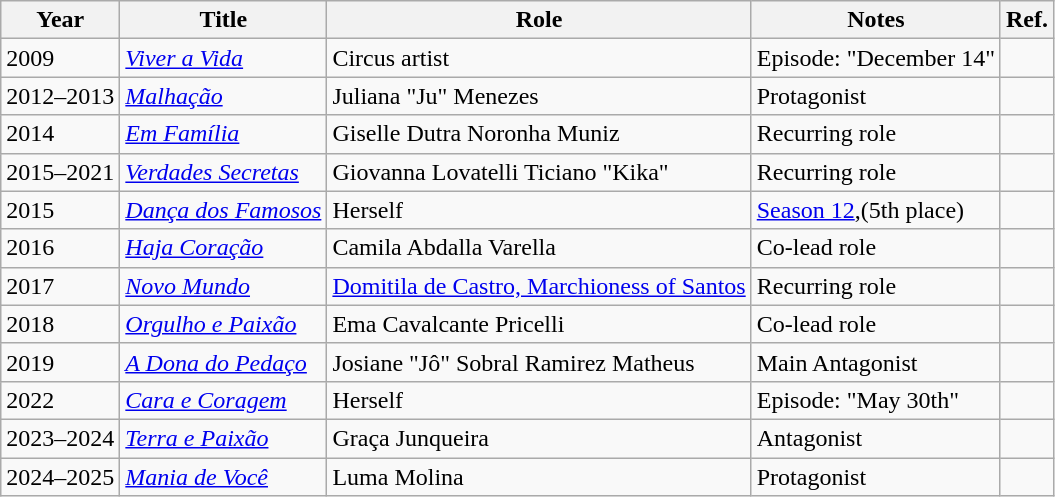<table class="wikitable">
<tr>
<th>Year</th>
<th>Title</th>
<th>Role</th>
<th>Notes</th>
<th>Ref.</th>
</tr>
<tr>
<td>2009</td>
<td><em><a href='#'>Viver a Vida</a></em></td>
<td>Circus artist</td>
<td>Episode: "December 14"</td>
<td></td>
</tr>
<tr>
<td>2012–2013</td>
<td><em><a href='#'>Malhação</a></em></td>
<td>Juliana "Ju" Menezes</td>
<td>Protagonist</td>
<td></td>
</tr>
<tr>
<td>2014</td>
<td><em><a href='#'>Em Família</a></em></td>
<td>Giselle Dutra Noronha Muniz</td>
<td>Recurring role</td>
<td></td>
</tr>
<tr>
<td>2015–2021</td>
<td><em><a href='#'>Verdades Secretas</a></em></td>
<td>Giovanna Lovatelli Ticiano "Kika"</td>
<td>Recurring role</td>
<td></td>
</tr>
<tr>
<td>2015</td>
<td><em><a href='#'>Dança dos Famosos</a></em></td>
<td>Herself</td>
<td><a href='#'>Season 12</a>,(5th place)</td>
<td></td>
</tr>
<tr>
<td>2016</td>
<td><em><a href='#'>Haja Coração</a></em></td>
<td>Camila Abdalla Varella</td>
<td>Co-lead role</td>
<td> </td>
</tr>
<tr>
<td>2017</td>
<td><em><a href='#'>Novo Mundo</a></em></td>
<td><a href='#'>Domitila de Castro, Marchioness of Santos</a></td>
<td>Recurring role</td>
<td></td>
</tr>
<tr>
<td>2018</td>
<td><em><a href='#'>Orgulho e Paixão</a></em></td>
<td>Ema Cavalcante Pricelli</td>
<td>Co-lead role</td>
<td></td>
</tr>
<tr>
<td>2019</td>
<td><em><a href='#'>A Dona do Pedaço</a></em></td>
<td>Josiane "Jô" Sobral Ramirez Matheus</td>
<td>Main Antagonist</td>
<td></td>
</tr>
<tr>
<td>2022</td>
<td><em><a href='#'>Cara e Coragem</a></em></td>
<td>Herself</td>
<td>Episode: "May 30th"</td>
<td></td>
</tr>
<tr>
<td>2023–2024</td>
<td><em><a href='#'>Terra e Paixão</a></em></td>
<td>Graça Junqueira</td>
<td>Antagonist</td>
<td></td>
</tr>
<tr>
<td>2024–2025</td>
<td><em><a href='#'>Mania de Você</a></em></td>
<td>Luma Molina</td>
<td>Protagonist</td>
<td></td>
</tr>
</table>
